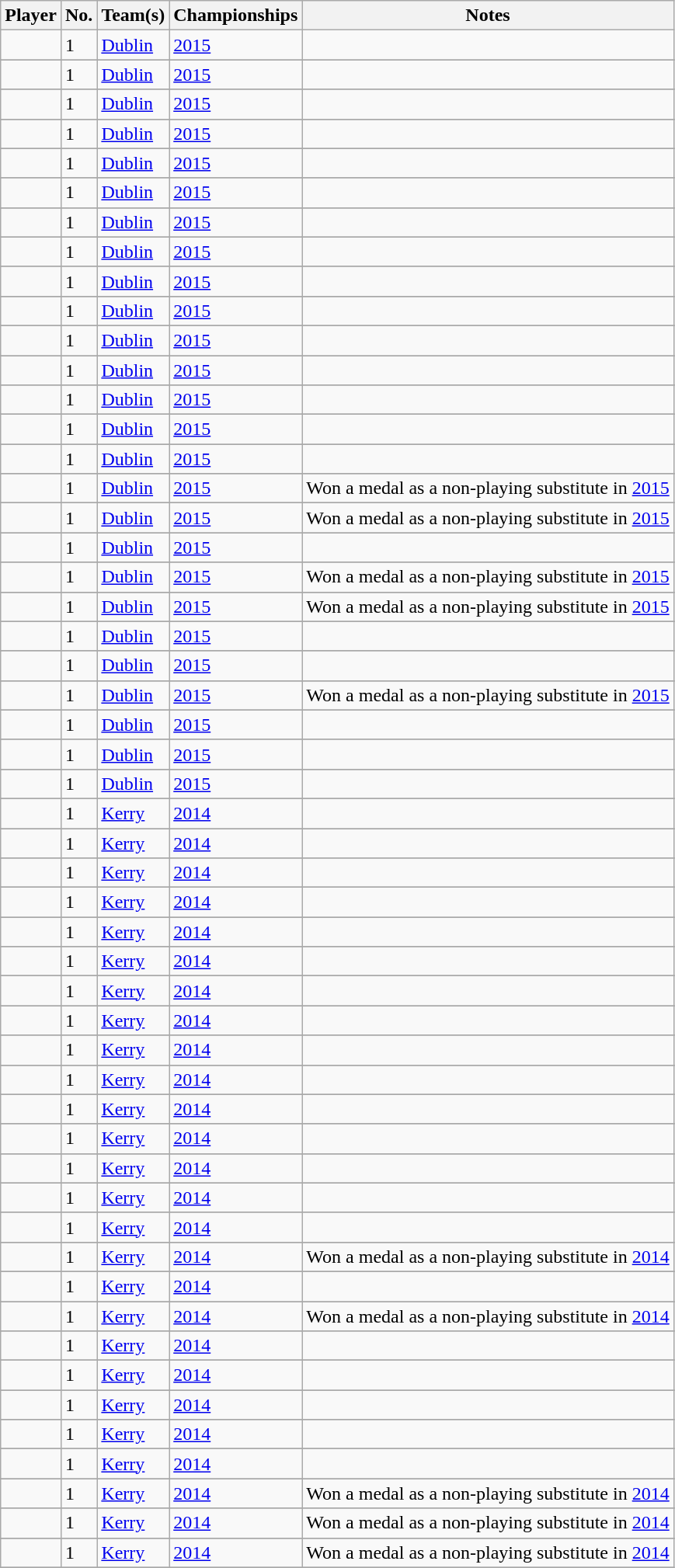<table class="wikitable sortable">
<tr>
<th>Player</th>
<th>No.</th>
<th>Team(s)</th>
<th>Championships</th>
<th>Notes</th>
</tr>
<tr>
<td></td>
<td>1</td>
<td><a href='#'>Dublin</a></td>
<td><a href='#'>2015</a></td>
<td></td>
</tr>
<tr>
</tr>
<tr>
<td></td>
<td>1</td>
<td><a href='#'>Dublin</a></td>
<td><a href='#'>2015</a></td>
<td></td>
</tr>
<tr>
</tr>
<tr>
<td></td>
<td>1</td>
<td><a href='#'>Dublin</a></td>
<td><a href='#'>2015</a></td>
<td></td>
</tr>
<tr>
</tr>
<tr>
<td></td>
<td>1</td>
<td><a href='#'>Dublin</a></td>
<td><a href='#'>2015</a></td>
<td></td>
</tr>
<tr>
</tr>
<tr>
<td></td>
<td>1</td>
<td><a href='#'>Dublin</a></td>
<td><a href='#'>2015</a></td>
<td></td>
</tr>
<tr>
</tr>
<tr>
<td></td>
<td>1</td>
<td><a href='#'>Dublin</a></td>
<td><a href='#'>2015</a></td>
<td></td>
</tr>
<tr>
</tr>
<tr>
<td></td>
<td>1</td>
<td><a href='#'>Dublin</a></td>
<td><a href='#'>2015</a></td>
<td></td>
</tr>
<tr>
</tr>
<tr>
<td></td>
<td>1</td>
<td><a href='#'>Dublin</a></td>
<td><a href='#'>2015</a></td>
<td></td>
</tr>
<tr>
</tr>
<tr>
<td></td>
<td>1</td>
<td><a href='#'>Dublin</a></td>
<td><a href='#'>2015</a></td>
<td></td>
</tr>
<tr>
</tr>
<tr>
<td></td>
<td>1</td>
<td><a href='#'>Dublin</a></td>
<td><a href='#'>2015</a></td>
<td></td>
</tr>
<tr>
</tr>
<tr>
<td></td>
<td>1</td>
<td><a href='#'>Dublin</a></td>
<td><a href='#'>2015</a></td>
<td></td>
</tr>
<tr>
</tr>
<tr>
<td></td>
<td>1</td>
<td><a href='#'>Dublin</a></td>
<td><a href='#'>2015</a></td>
<td></td>
</tr>
<tr>
</tr>
<tr>
<td></td>
<td>1</td>
<td><a href='#'>Dublin</a></td>
<td><a href='#'>2015</a></td>
<td></td>
</tr>
<tr>
</tr>
<tr>
<td></td>
<td>1</td>
<td><a href='#'>Dublin</a></td>
<td><a href='#'>2015</a></td>
<td></td>
</tr>
<tr>
</tr>
<tr>
<td></td>
<td>1</td>
<td><a href='#'>Dublin</a></td>
<td><a href='#'>2015</a></td>
<td></td>
</tr>
<tr>
</tr>
<tr>
<td></td>
<td>1</td>
<td><a href='#'>Dublin</a></td>
<td><a href='#'>2015</a></td>
<td>Won a medal as a non-playing substitute in <a href='#'>2015</a></td>
</tr>
<tr>
</tr>
<tr>
<td></td>
<td>1</td>
<td><a href='#'>Dublin</a></td>
<td><a href='#'>2015</a></td>
<td>Won a medal as a non-playing substitute in <a href='#'>2015</a></td>
</tr>
<tr>
</tr>
<tr>
<td></td>
<td>1</td>
<td><a href='#'>Dublin</a></td>
<td><a href='#'>2015</a></td>
<td></td>
</tr>
<tr>
</tr>
<tr>
<td></td>
<td>1</td>
<td><a href='#'>Dublin</a></td>
<td><a href='#'>2015</a></td>
<td>Won a medal as a non-playing substitute in <a href='#'>2015</a></td>
</tr>
<tr>
</tr>
<tr>
<td></td>
<td>1</td>
<td><a href='#'>Dublin</a></td>
<td><a href='#'>2015</a></td>
<td>Won a medal as a non-playing substitute in <a href='#'>2015</a></td>
</tr>
<tr>
</tr>
<tr>
<td></td>
<td>1</td>
<td><a href='#'>Dublin</a></td>
<td><a href='#'>2015</a></td>
<td></td>
</tr>
<tr>
</tr>
<tr>
<td></td>
<td>1</td>
<td><a href='#'>Dublin</a></td>
<td><a href='#'>2015</a></td>
<td></td>
</tr>
<tr>
</tr>
<tr>
<td></td>
<td>1</td>
<td><a href='#'>Dublin</a></td>
<td><a href='#'>2015</a></td>
<td>Won a medal as a non-playing substitute in <a href='#'>2015</a></td>
</tr>
<tr>
</tr>
<tr>
<td></td>
<td>1</td>
<td><a href='#'>Dublin</a></td>
<td><a href='#'>2015</a></td>
<td></td>
</tr>
<tr>
</tr>
<tr>
<td></td>
<td>1</td>
<td><a href='#'>Dublin</a></td>
<td><a href='#'>2015</a></td>
<td></td>
</tr>
<tr>
</tr>
<tr>
<td></td>
<td>1</td>
<td><a href='#'>Dublin</a></td>
<td><a href='#'>2015</a></td>
<td></td>
</tr>
<tr>
</tr>
<tr>
<td></td>
<td>1</td>
<td><a href='#'>Kerry</a></td>
<td><a href='#'>2014</a></td>
<td></td>
</tr>
<tr>
</tr>
<tr>
<td></td>
<td>1</td>
<td><a href='#'>Kerry</a></td>
<td><a href='#'>2014</a></td>
<td></td>
</tr>
<tr>
</tr>
<tr>
<td></td>
<td>1</td>
<td><a href='#'>Kerry</a></td>
<td><a href='#'>2014</a></td>
<td></td>
</tr>
<tr>
</tr>
<tr>
<td></td>
<td>1</td>
<td><a href='#'>Kerry</a></td>
<td><a href='#'>2014</a></td>
<td></td>
</tr>
<tr>
</tr>
<tr>
<td></td>
<td>1</td>
<td><a href='#'>Kerry</a></td>
<td><a href='#'>2014</a></td>
<td></td>
</tr>
<tr>
</tr>
<tr>
<td></td>
<td>1</td>
<td><a href='#'>Kerry</a></td>
<td><a href='#'>2014</a></td>
<td></td>
</tr>
<tr>
</tr>
<tr>
<td></td>
<td>1</td>
<td><a href='#'>Kerry</a></td>
<td><a href='#'>2014</a></td>
<td></td>
</tr>
<tr>
</tr>
<tr>
<td></td>
<td>1</td>
<td><a href='#'>Kerry</a></td>
<td><a href='#'>2014</a></td>
<td></td>
</tr>
<tr>
</tr>
<tr>
<td></td>
<td>1</td>
<td><a href='#'>Kerry</a></td>
<td><a href='#'>2014</a></td>
<td></td>
</tr>
<tr>
</tr>
<tr>
<td></td>
<td>1</td>
<td><a href='#'>Kerry</a></td>
<td><a href='#'>2014</a></td>
<td></td>
</tr>
<tr>
</tr>
<tr>
<td></td>
<td>1</td>
<td><a href='#'>Kerry</a></td>
<td><a href='#'>2014</a></td>
<td></td>
</tr>
<tr>
</tr>
<tr>
<td></td>
<td>1</td>
<td><a href='#'>Kerry</a></td>
<td><a href='#'>2014</a></td>
<td></td>
</tr>
<tr>
</tr>
<tr>
<td></td>
<td>1</td>
<td><a href='#'>Kerry</a></td>
<td><a href='#'>2014</a></td>
<td></td>
</tr>
<tr>
</tr>
<tr>
<td></td>
<td>1</td>
<td><a href='#'>Kerry</a></td>
<td><a href='#'>2014</a></td>
<td></td>
</tr>
<tr>
</tr>
<tr>
<td></td>
<td>1</td>
<td><a href='#'>Kerry</a></td>
<td><a href='#'>2014</a></td>
<td></td>
</tr>
<tr>
</tr>
<tr>
<td></td>
<td>1</td>
<td><a href='#'>Kerry</a></td>
<td><a href='#'>2014</a></td>
<td>Won a medal as a non-playing substitute in <a href='#'>2014</a></td>
</tr>
<tr>
</tr>
<tr>
<td></td>
<td>1</td>
<td><a href='#'>Kerry</a></td>
<td><a href='#'>2014</a></td>
<td></td>
</tr>
<tr>
</tr>
<tr>
<td></td>
<td>1</td>
<td><a href='#'>Kerry</a></td>
<td><a href='#'>2014</a></td>
<td>Won a medal as a non-playing substitute in <a href='#'>2014</a></td>
</tr>
<tr>
</tr>
<tr>
<td></td>
<td>1</td>
<td><a href='#'>Kerry</a></td>
<td><a href='#'>2014</a></td>
<td></td>
</tr>
<tr>
</tr>
<tr>
<td></td>
<td>1</td>
<td><a href='#'>Kerry</a></td>
<td><a href='#'>2014</a></td>
<td></td>
</tr>
<tr>
</tr>
<tr>
<td></td>
<td>1</td>
<td><a href='#'>Kerry</a></td>
<td><a href='#'>2014</a></td>
<td></td>
</tr>
<tr>
</tr>
<tr>
<td></td>
<td>1</td>
<td><a href='#'>Kerry</a></td>
<td><a href='#'>2014</a></td>
<td></td>
</tr>
<tr>
</tr>
<tr>
<td></td>
<td>1</td>
<td><a href='#'>Kerry</a></td>
<td><a href='#'>2014</a></td>
<td></td>
</tr>
<tr>
</tr>
<tr>
<td></td>
<td>1</td>
<td><a href='#'>Kerry</a></td>
<td><a href='#'>2014</a></td>
<td>Won a medal as a non-playing substitute in <a href='#'>2014</a></td>
</tr>
<tr>
</tr>
<tr>
<td></td>
<td>1</td>
<td><a href='#'>Kerry</a></td>
<td><a href='#'>2014</a></td>
<td>Won a medal as a non-playing substitute in <a href='#'>2014</a></td>
</tr>
<tr>
</tr>
<tr>
<td></td>
<td>1</td>
<td><a href='#'>Kerry</a></td>
<td><a href='#'>2014</a></td>
<td>Won a medal as a non-playing substitute in <a href='#'>2014</a></td>
</tr>
<tr>
</tr>
</table>
